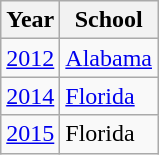<table class="wikitable">
<tr>
<th>Year</th>
<th>School</th>
</tr>
<tr>
<td><a href='#'>2012</a></td>
<td><a href='#'>Alabama</a></td>
</tr>
<tr>
<td><a href='#'>2014</a></td>
<td><a href='#'>Florida</a></td>
</tr>
<tr>
<td><a href='#'>2015</a></td>
<td>Florida</td>
</tr>
</table>
